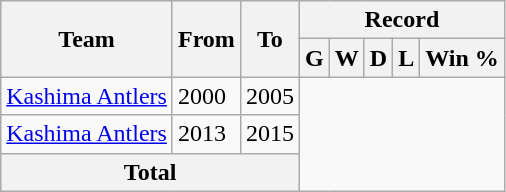<table class="wikitable" style="text-align:center">
<tr>
<th rowspan="2">Team</th>
<th rowspan="2">From</th>
<th rowspan="2">To</th>
<th colspan="5">Record</th>
</tr>
<tr>
<th>G</th>
<th>W</th>
<th>D</th>
<th>L</th>
<th>Win %</th>
</tr>
<tr>
<td align="left"><a href='#'>Kashima Antlers</a></td>
<td align="left">2000</td>
<td align="left">2005<br></td>
</tr>
<tr>
<td align="left"><a href='#'>Kashima Antlers</a></td>
<td align="left">2013</td>
<td align="left">2015<br></td>
</tr>
<tr>
<th colspan="3">Total<br></th>
</tr>
</table>
